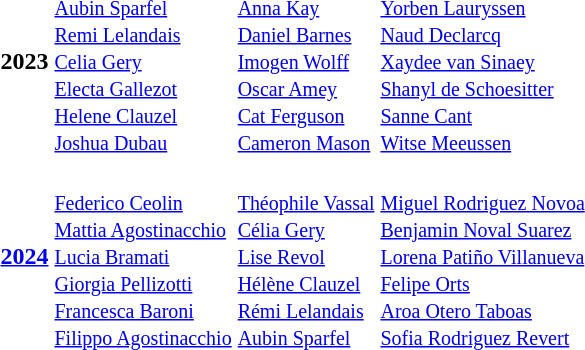<table>
<tr>
<th>2023</th>
<td><br><small><a href='#'>Aubin Sparfel</a><br><a href='#'>Remi Lelandais</a><br><a href='#'>Celia Gery</a><br><a href='#'>Electa Gallezot</a><br><a href='#'>Helene Clauzel</a><br><a href='#'>Joshua Dubau</a></small></td>
<td><br><small><a href='#'>Anna Kay</a><br><a href='#'>Daniel Barnes</a><br><a href='#'>Imogen Wolff</a><br><a href='#'>Oscar Amey</a><br><a href='#'>Cat Ferguson</a><br><a href='#'>Cameron Mason</a></small></td>
<td><br><small><a href='#'>Yorben Lauryssen</a><br><a href='#'>Naud Declarcq</a><br><a href='#'>Xaydee van Sinaey</a><br><a href='#'>Shanyl de Schoesitter</a><br><a href='#'>Sanne Cant</a><br><a href='#'>Witse Meeussen</a></small></td>
</tr>
<tr>
<th><a href='#'>2024</a></th>
<td><br><small><a href='#'>Federico Ceolin</a><br><a href='#'>Mattia Agostinacchio</a><br><a href='#'>Lucia Bramati</a><br><a href='#'>Giorgia Pellizotti</a><br><a href='#'>Francesca Baroni</a><br><a href='#'>Filippo Agostinacchio</a></small></td>
<td><br><small><a href='#'>Théophile Vassal</a><br><a href='#'>Célia Gery</a><br><a href='#'>Lise Revol</a><br><a href='#'>Hélène Clauzel</a><br><a href='#'>Rémi Lelandais</a><br><a href='#'>Aubin Sparfel</a></small></td>
<td><br><small><a href='#'>Miguel Rodriguez Novoa</a><br><a href='#'>Benjamin Noval Suarez</a><br><a href='#'>Lorena Patiño Villanueva</a><br><a href='#'>Felipe Orts</a><br><a href='#'>Aroa Otero Taboas</a><br><a href='#'>Sofia Rodriguez Revert</a></small></td>
</tr>
</table>
